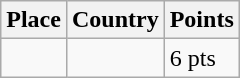<table class=wikitable>
<tr>
<th>Place</th>
<th>Country</th>
<th>Points</th>
</tr>
<tr>
<td align=center></td>
<td></td>
<td>6 pts</td>
</tr>
</table>
